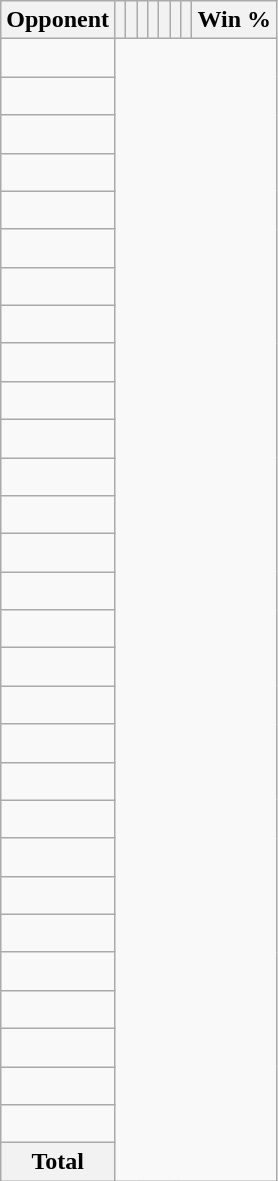<table class="wikitable sortable collapsible collapsed" style="text-align: center;">
<tr>
<th>Opponent</th>
<th></th>
<th></th>
<th></th>
<th></th>
<th></th>
<th></th>
<th></th>
<th>Win %</th>
</tr>
<tr>
<td align="left"><br></td>
</tr>
<tr>
<td align="left"><br></td>
</tr>
<tr>
<td align="left"><br></td>
</tr>
<tr>
<td align="left"><br></td>
</tr>
<tr>
<td align="left"><br></td>
</tr>
<tr>
<td align="left"><br></td>
</tr>
<tr>
<td align="left"><br></td>
</tr>
<tr>
<td align="left"><br></td>
</tr>
<tr>
<td align="left"><br></td>
</tr>
<tr>
<td align="left"><br></td>
</tr>
<tr>
<td align="left"><br></td>
</tr>
<tr>
<td align="left"><br></td>
</tr>
<tr>
<td align="left"><br></td>
</tr>
<tr>
<td align="left"><br></td>
</tr>
<tr>
<td align="left"><br></td>
</tr>
<tr>
<td align="left"><br></td>
</tr>
<tr>
<td align="left"><br></td>
</tr>
<tr>
<td align="left"><br></td>
</tr>
<tr>
<td align="left"><br></td>
</tr>
<tr>
<td align="left"><br></td>
</tr>
<tr>
<td align="left"><br></td>
</tr>
<tr>
<td align="left"><br></td>
</tr>
<tr>
<td align="left"><br></td>
</tr>
<tr>
<td align="left"><br></td>
</tr>
<tr>
<td align="left"><br></td>
</tr>
<tr>
<td align="left"><br></td>
</tr>
<tr>
<td align="left"><br></td>
</tr>
<tr>
<td align="left"><br></td>
</tr>
<tr>
<td align="left"><br></td>
</tr>
<tr class="sortbottom">
<th>Total<br></th>
</tr>
</table>
